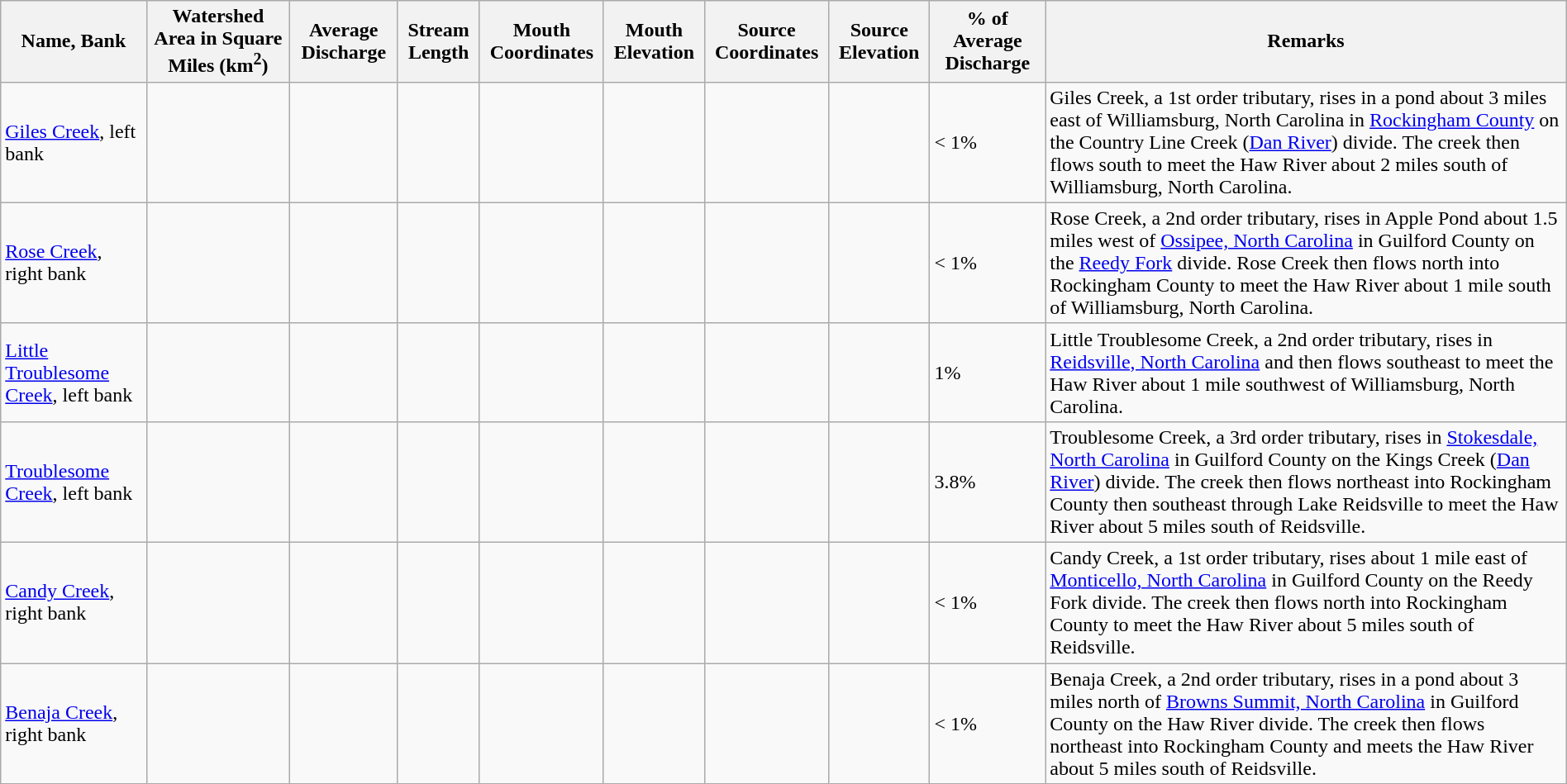<table role="presentation" class="wikitable mw-collapsible mw-collapsed" style="margin:auto;">
<tr>
<th>Name, Bank</th>
<th>Watershed Area in Square Miles (km<sup>2</sup>)</th>
<th>Average Discharge</th>
<th>Stream Length</th>
<th>Mouth Coordinates</th>
<th>Mouth Elevation</th>
<th>Source Coordinates</th>
<th>Source Elevation</th>
<th>% of Average Discharge</th>
<th>Remarks</th>
</tr>
<tr>
<td><a href='#'>Giles Creek</a>, left bank</td>
<td></td>
<td></td>
<td></td>
<td></td>
<td></td>
<td></td>
<td></td>
<td>< 1%</td>
<td>Giles Creek, a 1st order tributary, rises in a pond about 3 miles east of Williamsburg, North Carolina in <a href='#'>Rockingham County</a> on the Country Line Creek (<a href='#'>Dan River</a>) divide.  The creek then flows south to meet the Haw River about 2 miles south of Williamsburg, North Carolina.</td>
</tr>
<tr>
<td><a href='#'>Rose Creek</a>, right bank</td>
<td></td>
<td></td>
<td></td>
<td></td>
<td></td>
<td></td>
<td></td>
<td>< 1%</td>
<td>Rose Creek, a 2nd order tributary, rises in Apple Pond about 1.5 miles west of <a href='#'>Ossipee, North Carolina</a> in Guilford County on the <a href='#'>Reedy Fork</a> divide.  Rose Creek then flows north into Rockingham County to meet the Haw River about 1 mile south of Williamsburg, North Carolina.</td>
</tr>
<tr>
<td><a href='#'>Little Troublesome Creek</a>, left bank</td>
<td></td>
<td></td>
<td></td>
<td></td>
<td></td>
<td></td>
<td></td>
<td>1%</td>
<td>Little Troublesome Creek, a 2nd order tributary, rises in <a href='#'>Reidsville, North Carolina</a> and then flows southeast to meet the Haw River about 1 mile southwest of Williamsburg, North Carolina.</td>
</tr>
<tr>
<td><a href='#'>Troublesome Creek</a>, left bank</td>
<td></td>
<td></td>
<td></td>
<td></td>
<td></td>
<td></td>
<td></td>
<td>3.8%</td>
<td>Troublesome Creek, a 3rd order tributary, rises in <a href='#'>Stokesdale, North Carolina</a> in Guilford County on the Kings Creek (<a href='#'>Dan River</a>) divide.  The creek then flows northeast into Rockingham County then southeast through Lake Reidsville to meet the Haw River about 5 miles south of Reidsville.</td>
</tr>
<tr>
<td><a href='#'>Candy Creek</a>, right bank</td>
<td></td>
<td></td>
<td></td>
<td></td>
<td></td>
<td></td>
<td></td>
<td>< 1%</td>
<td>Candy Creek, a 1st order tributary, rises about 1 mile east of <a href='#'>Monticello, North Carolina</a> in Guilford County on the Reedy Fork divide.  The creek then flows north into Rockingham County to meet the Haw River about 5 miles south of Reidsville.</td>
</tr>
<tr>
<td><a href='#'>Benaja Creek</a>, right bank</td>
<td></td>
<td></td>
<td></td>
<td></td>
<td></td>
<td></td>
<td></td>
<td>< 1%</td>
<td>Benaja Creek, a 2nd order tributary, rises in a pond about 3 miles north of <a href='#'>Browns Summit, North Carolina</a> in Guilford County on the Haw River divide.  The creek then flows northeast into Rockingham County and meets the Haw River about 5 miles south of Reidsville.</td>
</tr>
</table>
